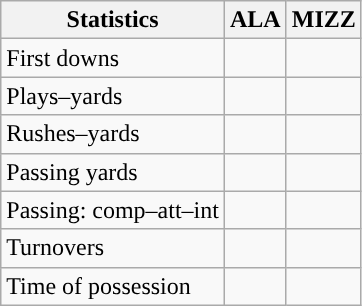<table class="wikitable" style="float:left">
<tr>
<th>Statistics</th>
<th>ALA</th>
<th>MIZZ</th>
</tr>
<tr>
<td>First downs</td>
<td></td>
<td></td>
</tr>
<tr>
<td>Plays–yards</td>
<td></td>
<td></td>
</tr>
<tr>
<td>Rushes–yards</td>
<td></td>
<td></td>
</tr>
<tr>
<td>Passing yards</td>
<td></td>
<td></td>
</tr>
<tr>
<td>Passing: comp–att–int</td>
<td></td>
<td></td>
</tr>
<tr>
<td>Turnovers</td>
<td></td>
<td></td>
</tr>
<tr>
<td>Time of possession</td>
<td></td>
<td></td>
</tr>
</table>
